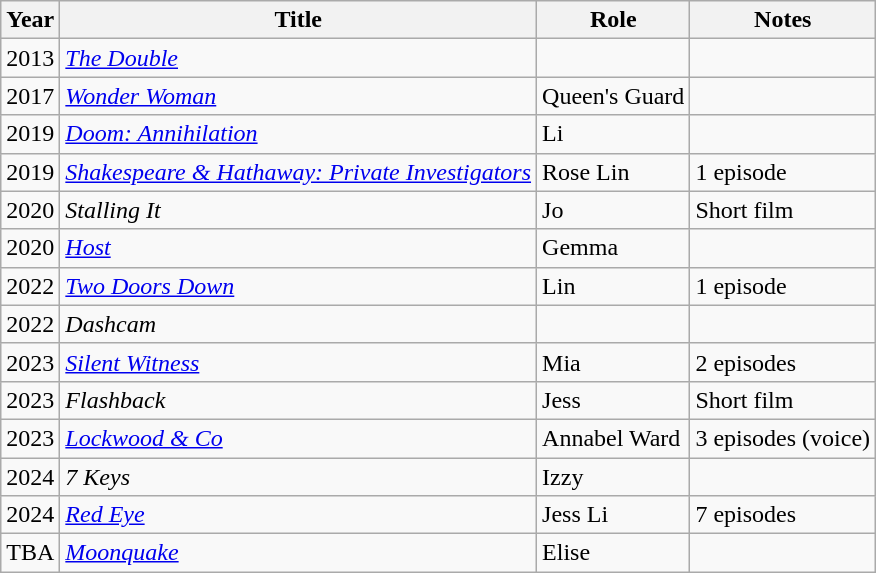<table class="wikitable sortable">
<tr>
<th>Year</th>
<th>Title</th>
<th>Role</th>
<th class="unsortable">Notes</th>
</tr>
<tr>
<td>2013</td>
<td><em><a href='#'>The Double</a></em></td>
<td></td>
<td></td>
</tr>
<tr>
<td>2017</td>
<td><em><a href='#'>Wonder Woman</a></em></td>
<td>Queen's Guard</td>
<td></td>
</tr>
<tr>
<td>2019</td>
<td><em><a href='#'>Doom: Annihilation </a></em></td>
<td>Li</td>
<td></td>
</tr>
<tr>
<td>2019</td>
<td><em><a href='#'>Shakespeare & Hathaway: Private Investigators</a></em></td>
<td>Rose Lin</td>
<td>1 episode</td>
</tr>
<tr>
<td>2020</td>
<td><em>Stalling It</em></td>
<td>Jo</td>
<td>Short film</td>
</tr>
<tr>
<td>2020</td>
<td><em><a href='#'>Host</a></em></td>
<td>Gemma</td>
<td></td>
</tr>
<tr>
<td>2022</td>
<td><em><a href='#'> Two Doors Down</a></em></td>
<td>Lin</td>
<td>1 episode</td>
</tr>
<tr>
<td>2022</td>
<td><em>Dashcam</em></td>
<td></td>
<td></td>
</tr>
<tr>
<td>2023</td>
<td><em><a href='#'>Silent Witness</a></em></td>
<td>Mia</td>
<td>2 episodes</td>
</tr>
<tr>
<td>2023</td>
<td><em>Flashback</em></td>
<td>Jess</td>
<td>Short film</td>
</tr>
<tr>
<td>2023</td>
<td><em><a href='#'>Lockwood & Co</a></em></td>
<td>Annabel Ward</td>
<td>3 episodes (voice)</td>
</tr>
<tr>
<td>2024</td>
<td><em>7 Keys</em></td>
<td>Izzy</td>
<td></td>
</tr>
<tr>
<td>2024</td>
<td><em><a href='#'>Red Eye</a></em></td>
<td>Jess Li</td>
<td>7 episodes</td>
</tr>
<tr>
<td>TBA</td>
<td><em><a href='#'>Moonquake</a></em></td>
<td>Elise</td>
<td></td>
</tr>
</table>
